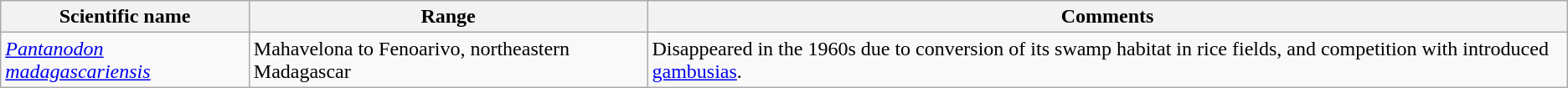<table class="wikitable sortable">
<tr>
<th>Scientific name</th>
<th>Range</th>
<th class="unsortable">Comments</th>
</tr>
<tr>
<td><em><a href='#'>Pantanodon madagascariensis</a></em></td>
<td>Mahavelona to Fenoarivo, northeastern Madagascar</td>
<td>Disappeared in the 1960s due to conversion of its swamp habitat in rice fields, and competition with introduced <a href='#'>gambusias</a>.</td>
</tr>
</table>
